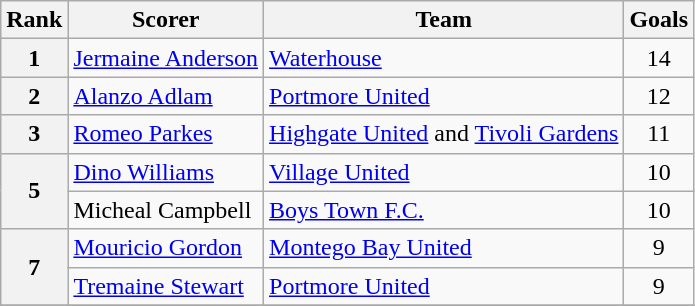<table class="wikitable" style="text-align:center">
<tr>
<th>Rank</th>
<th>Scorer</th>
<th>Team</th>
<th>Goals</th>
</tr>
<tr>
<th rowspan="1">1</th>
<td align="left"> <a href='#'>Jermaine Anderson</a></td>
<td align="left"><a href='#'>Waterhouse</a></td>
<td>14</td>
</tr>
<tr>
<th rowspan="1">2</th>
<td align="left"> <a href='#'>Alanzo Adlam</a></td>
<td align="left"><a href='#'>Portmore United</a></td>
<td>12</td>
</tr>
<tr>
<th rowspan="1">3</th>
<td align="left"> <a href='#'>Romeo Parkes</a></td>
<td align="left"><a href='#'>Highgate United</a> and <a href='#'>Tivoli Gardens</a></td>
<td>11</td>
</tr>
<tr>
<th rowspan="2">5</th>
<td align="left"> <a href='#'>Dino Williams</a></td>
<td align="left"><a href='#'>Village United</a></td>
<td>10</td>
</tr>
<tr>
<td align="left"> Micheal Campbell</td>
<td align="left"><a href='#'>Boys Town F.C.</a></td>
<td>10</td>
</tr>
<tr>
<th rowspan="2">7</th>
<td align="left"> <a href='#'>Mouricio Gordon</a></td>
<td align="left"><a href='#'>Montego Bay United</a></td>
<td>9</td>
</tr>
<tr>
<td align="left"> <a href='#'>Tremaine Stewart</a></td>
<td align="left"><a href='#'>Portmore United</a></td>
<td>9</td>
</tr>
<tr>
</tr>
</table>
